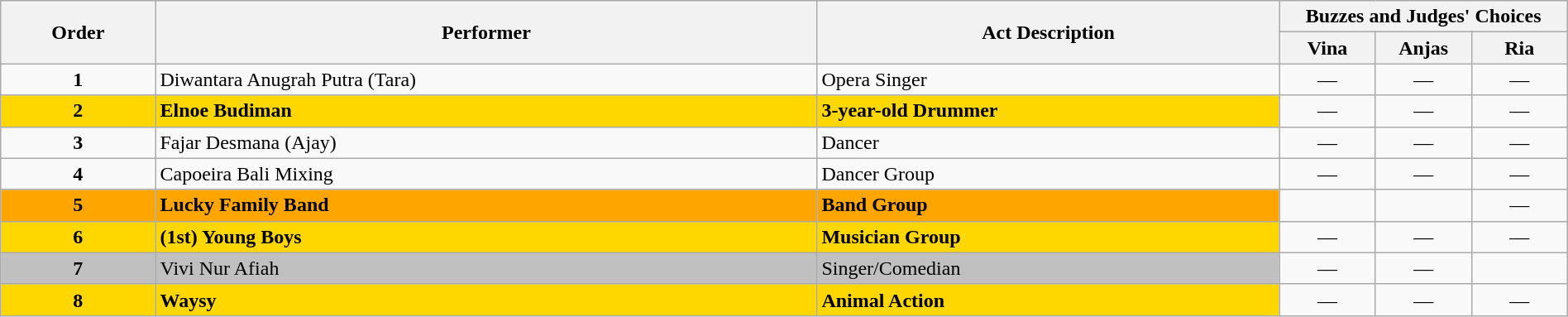<table class="wikitable" style="width:100%;">
<tr>
<th rowspan=2>Order</th>
<th rowspan=2>Performer</th>
<th rowspan=2>Act Description</th>
<th colspan=3>Buzzes and Judges' Choices</th>
</tr>
<tr>
<th width="70">Vina</th>
<th width="70">Anjas</th>
<th width="70">Ria</th>
</tr>
<tr>
<td align="center"><strong>1</strong></td>
<td>Diwantara Anugrah Putra (Tara)</td>
<td>Opera Singer</td>
<td align="center">—</td>
<td align="center">—</td>
<td align="center">—</td>
</tr>
<tr>
<td style="background:gold;" align="center"><strong>2</strong></td>
<td style="background:gold;"><strong>Elnoe Budiman</strong></td>
<td style="background:gold;"><strong>3-year-old Drummer</strong></td>
<td align="center">—</td>
<td align="center">—</td>
<td align="center">—</td>
</tr>
<tr>
<td align="center"><strong>3</strong></td>
<td>Fajar Desmana (Ajay)</td>
<td>Dancer</td>
<td align="center">—</td>
<td align="center">—</td>
<td align="center">—</td>
</tr>
<tr>
<td align="center"><strong>4</strong></td>
<td>Capoeira Bali Mixing</td>
<td>Dancer Group</td>
<td align="center">—</td>
<td align="center">—</td>
<td align="center">—</td>
</tr>
<tr>
<td style="background:orange;" align="center"><strong>5</strong></td>
<td style="background:orange;"><strong>Lucky Family Band</strong></td>
<td style="background:orange;"><strong>Band Group</strong></td>
<td style="text-align:center;"></td>
<td style="text-align:center;"></td>
<td align="center">—</td>
</tr>
<tr>
<th style="background:gold;">6</th>
<td style="background:gold;"><strong>(1st) Young Boys</strong></td>
<td style="background:gold;"><strong>Musician Group</strong></td>
<td align="center">—</td>
<td align="center">—</td>
<td align="center">—</td>
</tr>
<tr>
<th style="background:silver;">7</th>
<td style="background:silver;">Vivi Nur Afiah</td>
<td style="background:silver;">Singer/Comedian</td>
<td align="center">—</td>
<td align="center">—</td>
<td style="text-align:center;"></td>
</tr>
<tr>
<th style="background:gold;">8</th>
<td style="background:gold;"><strong>Waysy</strong></td>
<td style="background:gold;"><strong>Animal Action</strong></td>
<td align="center">—</td>
<td align="center">—</td>
<td align="center">—</td>
</tr>
</table>
